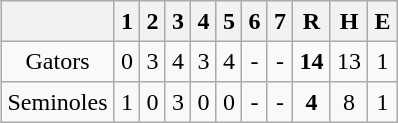<table align = right border="2" cellpadding="4" cellspacing="0" style="margin: 1em 1em 1em 1em; background: #F9F9F9; border: 1px #aaa solid; border-collapse: collapse;">
<tr align=center style="background: #F2F2F2;">
<th></th>
<th>1</th>
<th>2</th>
<th>3</th>
<th>4</th>
<th>5</th>
<th>6</th>
<th>7</th>
<th>R</th>
<th>H</th>
<th>E</th>
</tr>
<tr align=center>
<td>Gators</td>
<td>0</td>
<td>3</td>
<td>4</td>
<td>3</td>
<td>4</td>
<td>-</td>
<td>-</td>
<td><strong>14</strong></td>
<td>13</td>
<td>1</td>
</tr>
<tr align=center>
<td>Seminoles</td>
<td>1</td>
<td>0</td>
<td>3</td>
<td>0</td>
<td>0</td>
<td>-</td>
<td>-</td>
<td><strong>4</strong></td>
<td>8</td>
<td>1</td>
</tr>
</table>
